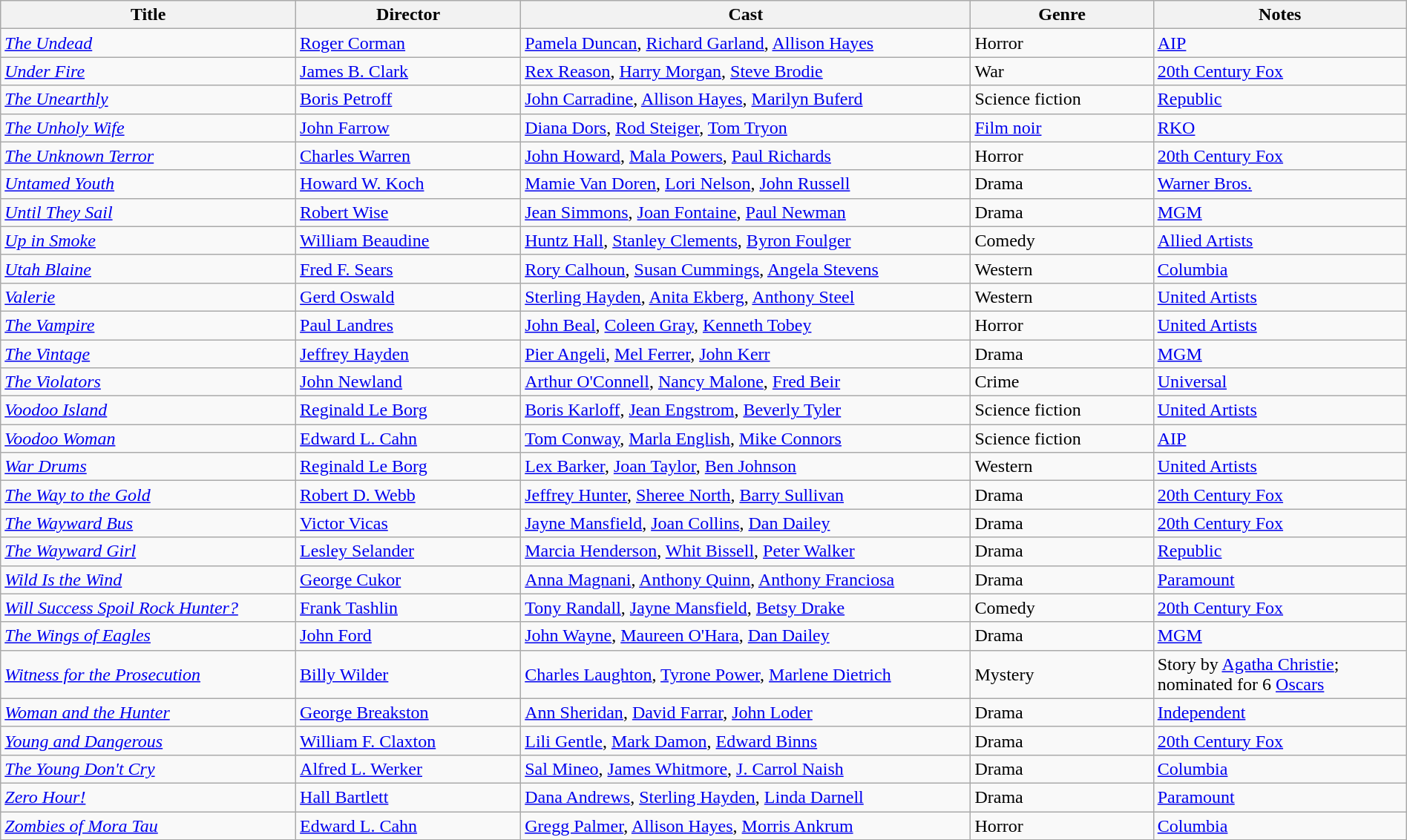<table class="wikitable sortable" width= "100%">
<tr>
<th width=21%>Title</th>
<th width=16%>Director</th>
<th width=32%>Cast</th>
<th width=13%>Genre</th>
<th width=18%>Notes</th>
</tr>
<tr>
<td><em><a href='#'>The Undead</a></em></td>
<td><a href='#'>Roger Corman</a></td>
<td><a href='#'>Pamela Duncan</a>, <a href='#'>Richard Garland</a>, <a href='#'>Allison Hayes</a></td>
<td>Horror</td>
<td><a href='#'>AIP</a></td>
</tr>
<tr>
<td><em><a href='#'>Under Fire</a></em></td>
<td><a href='#'>James B. Clark</a></td>
<td><a href='#'>Rex Reason</a>, <a href='#'>Harry Morgan</a>, <a href='#'>Steve Brodie</a></td>
<td>War</td>
<td><a href='#'>20th Century Fox</a></td>
</tr>
<tr>
<td><em><a href='#'>The Unearthly</a></em></td>
<td><a href='#'>Boris Petroff</a></td>
<td><a href='#'>John Carradine</a>, <a href='#'>Allison Hayes</a>, <a href='#'>Marilyn Buferd</a></td>
<td>Science fiction</td>
<td><a href='#'>Republic</a></td>
</tr>
<tr>
<td><em><a href='#'>The Unholy Wife</a></em></td>
<td><a href='#'>John Farrow</a></td>
<td><a href='#'>Diana Dors</a>, <a href='#'>Rod Steiger</a>, <a href='#'>Tom Tryon</a></td>
<td><a href='#'>Film noir</a></td>
<td><a href='#'>RKO</a></td>
</tr>
<tr>
<td><em><a href='#'>The Unknown Terror</a></em></td>
<td><a href='#'>Charles Warren</a></td>
<td><a href='#'>John Howard</a>, <a href='#'>Mala Powers</a>, <a href='#'>Paul Richards</a></td>
<td>Horror</td>
<td><a href='#'>20th Century Fox</a></td>
</tr>
<tr>
<td><em><a href='#'>Untamed Youth</a></em></td>
<td><a href='#'>Howard W. Koch</a></td>
<td><a href='#'>Mamie Van Doren</a>, <a href='#'>Lori Nelson</a>, <a href='#'>John Russell</a></td>
<td>Drama</td>
<td><a href='#'>Warner Bros.</a></td>
</tr>
<tr>
<td><em><a href='#'>Until They Sail</a></em></td>
<td><a href='#'>Robert Wise</a></td>
<td><a href='#'>Jean Simmons</a>, <a href='#'>Joan Fontaine</a>, <a href='#'>Paul Newman</a></td>
<td>Drama</td>
<td><a href='#'>MGM</a></td>
</tr>
<tr>
<td><em><a href='#'>Up in Smoke</a></em></td>
<td><a href='#'>William Beaudine</a></td>
<td><a href='#'>Huntz Hall</a>, <a href='#'>Stanley Clements</a>, <a href='#'>Byron Foulger</a></td>
<td>Comedy</td>
<td><a href='#'>Allied Artists</a></td>
</tr>
<tr>
<td><em><a href='#'>Utah Blaine</a></em></td>
<td><a href='#'>Fred F. Sears</a></td>
<td><a href='#'>Rory Calhoun</a>, <a href='#'>Susan Cummings</a>, <a href='#'>Angela Stevens</a></td>
<td>Western</td>
<td><a href='#'>Columbia</a></td>
</tr>
<tr>
<td><em><a href='#'>Valerie</a></em></td>
<td><a href='#'>Gerd Oswald</a></td>
<td><a href='#'>Sterling Hayden</a>, <a href='#'>Anita Ekberg</a>, <a href='#'>Anthony Steel</a></td>
<td>Western</td>
<td><a href='#'>United Artists</a></td>
</tr>
<tr>
<td><em><a href='#'>The Vampire</a></em></td>
<td><a href='#'>Paul Landres</a></td>
<td><a href='#'>John Beal</a>, <a href='#'>Coleen Gray</a>, <a href='#'>Kenneth Tobey</a></td>
<td>Horror</td>
<td><a href='#'>United Artists</a></td>
</tr>
<tr>
<td><em><a href='#'>The Vintage</a></em></td>
<td><a href='#'>Jeffrey Hayden</a></td>
<td><a href='#'>Pier Angeli</a>, <a href='#'>Mel Ferrer</a>, <a href='#'>John Kerr</a></td>
<td>Drama</td>
<td><a href='#'>MGM</a></td>
</tr>
<tr>
<td><em><a href='#'>The Violators</a></em></td>
<td><a href='#'>John Newland</a></td>
<td><a href='#'>Arthur O'Connell</a>, <a href='#'>Nancy Malone</a>, <a href='#'>Fred Beir</a></td>
<td>Crime</td>
<td><a href='#'>Universal</a></td>
</tr>
<tr>
<td><em><a href='#'>Voodoo Island</a></em></td>
<td><a href='#'>Reginald Le Borg</a></td>
<td><a href='#'>Boris Karloff</a>, <a href='#'>Jean Engstrom</a>, <a href='#'>Beverly Tyler</a></td>
<td>Science fiction</td>
<td><a href='#'>United Artists</a></td>
</tr>
<tr>
<td><em><a href='#'>Voodoo Woman</a></em></td>
<td><a href='#'>Edward L. Cahn</a></td>
<td><a href='#'>Tom Conway</a>, <a href='#'>Marla English</a>, <a href='#'>Mike Connors</a></td>
<td>Science fiction</td>
<td><a href='#'>AIP</a></td>
</tr>
<tr>
<td><em><a href='#'>War Drums</a></em></td>
<td><a href='#'>Reginald Le Borg</a></td>
<td><a href='#'>Lex Barker</a>, <a href='#'>Joan Taylor</a>, <a href='#'>Ben Johnson</a></td>
<td>Western</td>
<td><a href='#'>United Artists</a></td>
</tr>
<tr>
<td><em><a href='#'>The Way to the Gold</a></em></td>
<td><a href='#'>Robert D. Webb</a></td>
<td><a href='#'>Jeffrey Hunter</a>, <a href='#'>Sheree North</a>, <a href='#'>Barry Sullivan</a></td>
<td>Drama</td>
<td><a href='#'>20th Century Fox</a></td>
</tr>
<tr>
<td><em><a href='#'>The Wayward Bus</a></em></td>
<td><a href='#'>Victor Vicas</a></td>
<td><a href='#'>Jayne Mansfield</a>, <a href='#'>Joan Collins</a>, <a href='#'>Dan Dailey</a></td>
<td>Drama</td>
<td><a href='#'>20th Century Fox</a></td>
</tr>
<tr>
<td><em><a href='#'>The Wayward Girl</a></em></td>
<td><a href='#'>Lesley Selander</a></td>
<td><a href='#'>Marcia Henderson</a>, <a href='#'>Whit Bissell</a>, <a href='#'>Peter Walker</a></td>
<td>Drama</td>
<td><a href='#'>Republic</a></td>
</tr>
<tr>
<td><em><a href='#'>Wild Is the Wind</a></em></td>
<td><a href='#'>George Cukor</a></td>
<td><a href='#'>Anna Magnani</a>, <a href='#'>Anthony Quinn</a>, <a href='#'>Anthony Franciosa</a></td>
<td>Drama</td>
<td><a href='#'>Paramount</a></td>
</tr>
<tr>
<td><em><a href='#'>Will Success Spoil Rock Hunter?</a></em></td>
<td><a href='#'>Frank Tashlin</a></td>
<td><a href='#'>Tony Randall</a>, <a href='#'>Jayne Mansfield</a>, <a href='#'>Betsy Drake</a></td>
<td>Comedy</td>
<td><a href='#'>20th Century Fox</a></td>
</tr>
<tr>
<td><em><a href='#'>The Wings of Eagles</a></em></td>
<td><a href='#'>John Ford</a></td>
<td><a href='#'>John Wayne</a>, <a href='#'>Maureen O'Hara</a>, <a href='#'>Dan Dailey</a></td>
<td>Drama</td>
<td><a href='#'>MGM</a></td>
</tr>
<tr>
<td><em><a href='#'>Witness for the Prosecution</a></em></td>
<td><a href='#'>Billy Wilder</a></td>
<td><a href='#'>Charles Laughton</a>, <a href='#'>Tyrone Power</a>, <a href='#'>Marlene Dietrich</a></td>
<td>Mystery</td>
<td>Story by <a href='#'>Agatha Christie</a>; nominated for 6 <a href='#'>Oscars</a></td>
</tr>
<tr>
<td><em><a href='#'>Woman and the Hunter </a></em></td>
<td><a href='#'>George Breakston</a></td>
<td><a href='#'>Ann Sheridan</a>, <a href='#'>David Farrar</a>, <a href='#'>John Loder</a></td>
<td>Drama</td>
<td><a href='#'>Independent</a></td>
</tr>
<tr>
<td><em><a href='#'>Young and Dangerous</a></em></td>
<td><a href='#'>William F. Claxton</a></td>
<td><a href='#'>Lili Gentle</a>, <a href='#'>Mark Damon</a>, <a href='#'>Edward Binns</a></td>
<td>Drama</td>
<td><a href='#'>20th Century Fox</a></td>
</tr>
<tr>
<td><em><a href='#'>The Young Don't Cry</a></em></td>
<td><a href='#'>Alfred L. Werker</a></td>
<td><a href='#'>Sal Mineo</a>, <a href='#'>James Whitmore</a>, <a href='#'>J. Carrol Naish</a></td>
<td>Drama</td>
<td><a href='#'>Columbia</a></td>
</tr>
<tr>
<td><em><a href='#'>Zero Hour!</a></em></td>
<td><a href='#'>Hall Bartlett</a></td>
<td><a href='#'>Dana Andrews</a>, <a href='#'>Sterling Hayden</a>, <a href='#'>Linda Darnell</a></td>
<td>Drama</td>
<td><a href='#'>Paramount</a></td>
</tr>
<tr>
<td><em><a href='#'>Zombies of Mora Tau</a></em></td>
<td><a href='#'>Edward L. Cahn</a></td>
<td><a href='#'>Gregg Palmer</a>, <a href='#'>Allison Hayes</a>, <a href='#'>Morris Ankrum</a></td>
<td>Horror</td>
<td><a href='#'>Columbia</a></td>
</tr>
<tr>
</tr>
</table>
